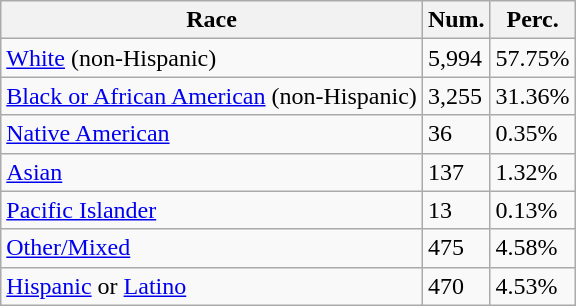<table class="wikitable">
<tr>
<th>Race</th>
<th>Num.</th>
<th>Perc.</th>
</tr>
<tr>
<td><a href='#'>White</a> (non-Hispanic)</td>
<td>5,994</td>
<td>57.75%</td>
</tr>
<tr>
<td><a href='#'>Black or African American</a> (non-Hispanic)</td>
<td>3,255</td>
<td>31.36%</td>
</tr>
<tr>
<td><a href='#'>Native American</a></td>
<td>36</td>
<td>0.35%</td>
</tr>
<tr>
<td><a href='#'>Asian</a></td>
<td>137</td>
<td>1.32%</td>
</tr>
<tr>
<td><a href='#'>Pacific Islander</a></td>
<td>13</td>
<td>0.13%</td>
</tr>
<tr>
<td><a href='#'>Other/Mixed</a></td>
<td>475</td>
<td>4.58%</td>
</tr>
<tr>
<td><a href='#'>Hispanic</a> or <a href='#'>Latino</a></td>
<td>470</td>
<td>4.53%</td>
</tr>
</table>
